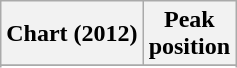<table class="wikitable sortable plainrowheaders" style="text-align:center">
<tr>
<th scope="col">Chart (2012)</th>
<th scope="col">Peak<br>position</th>
</tr>
<tr>
</tr>
<tr>
</tr>
</table>
